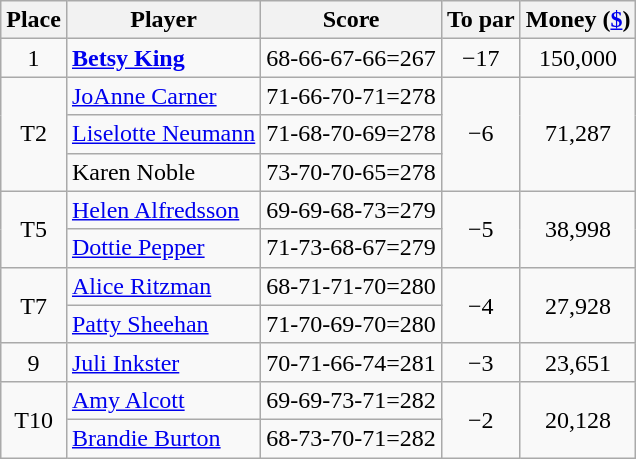<table class="wikitable">
<tr>
<th>Place</th>
<th>Player</th>
<th>Score</th>
<th>To par</th>
<th>Money (<a href='#'>$</a>)</th>
</tr>
<tr>
<td align=center>1</td>
<td> <strong><a href='#'>Betsy King</a></strong></td>
<td>68-66-67-66=267</td>
<td align=center>−17</td>
<td align=center>150,000</td>
</tr>
<tr>
<td align=center rowspan=3>T2</td>
<td> <a href='#'>JoAnne Carner</a></td>
<td>71-66-70-71=278</td>
<td align=center rowspan=3>−6</td>
<td align=center rowspan=3>71,287</td>
</tr>
<tr>
<td> <a href='#'>Liselotte Neumann</a></td>
<td>71-68-70-69=278</td>
</tr>
<tr>
<td> Karen Noble</td>
<td>73-70-70-65=278</td>
</tr>
<tr>
<td align=center rowspan=2>T5</td>
<td> <a href='#'>Helen Alfredsson</a></td>
<td>69-69-68-73=279</td>
<td align=center rowspan=2>−5</td>
<td align=center rowspan=2>38,998</td>
</tr>
<tr>
<td> <a href='#'>Dottie Pepper</a></td>
<td>71-73-68-67=279</td>
</tr>
<tr>
<td align=center rowspan=2>T7</td>
<td> <a href='#'>Alice Ritzman</a></td>
<td>68-71-71-70=280</td>
<td align=center rowspan=2>−4</td>
<td align=center rowspan=2>27,928</td>
</tr>
<tr>
<td> <a href='#'>Patty Sheehan</a></td>
<td>71-70-69-70=280</td>
</tr>
<tr>
<td align=center>9</td>
<td> <a href='#'>Juli Inkster</a></td>
<td>70-71-66-74=281</td>
<td align=center>−3</td>
<td align=center>23,651</td>
</tr>
<tr>
<td align=center rowspan=2>T10</td>
<td> <a href='#'>Amy Alcott</a></td>
<td>69-69-73-71=282</td>
<td align=center rowspan=2>−2</td>
<td align=center rowspan=2>20,128</td>
</tr>
<tr>
<td> <a href='#'>Brandie Burton</a></td>
<td>68-73-70-71=282</td>
</tr>
</table>
